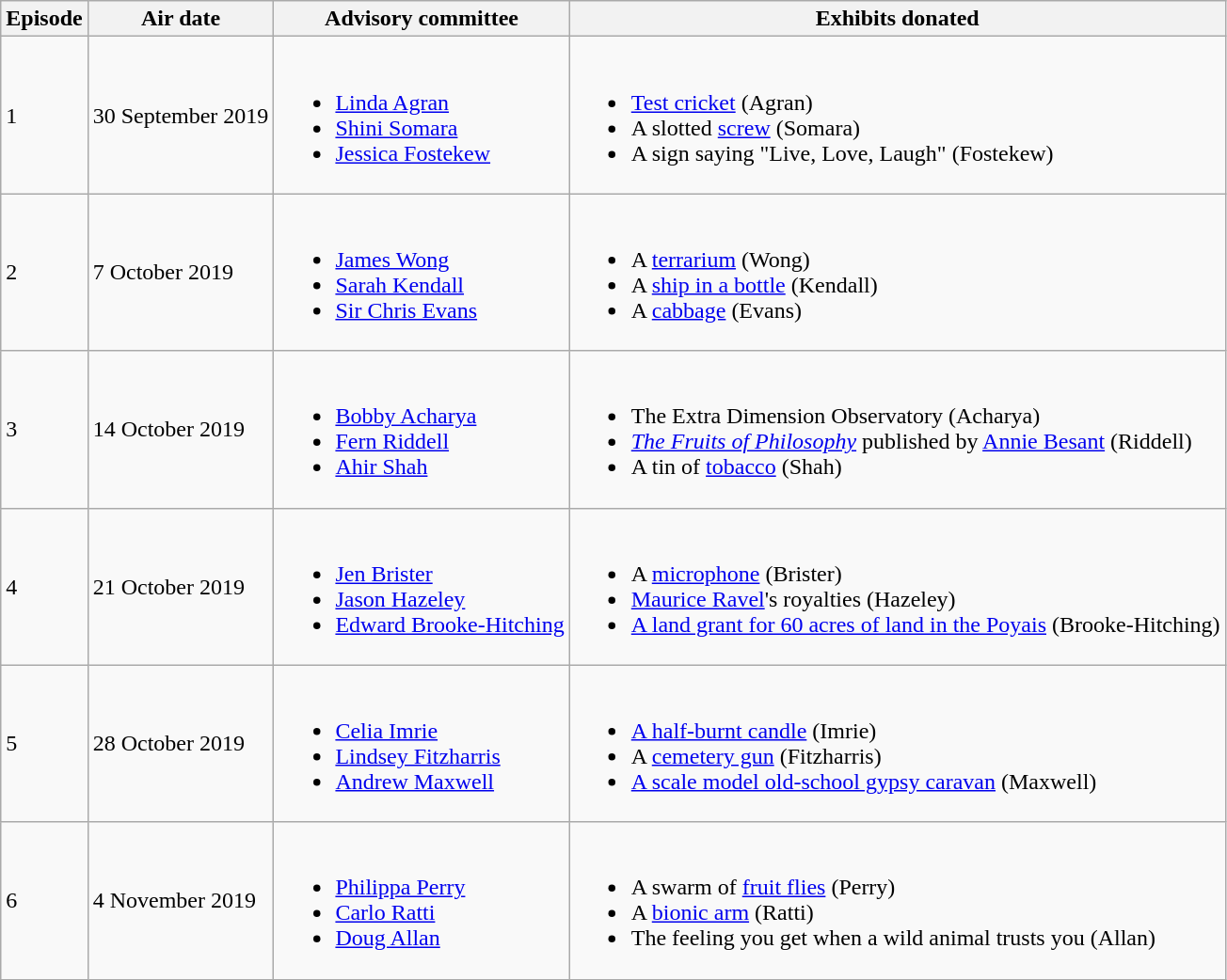<table class="wikitable">
<tr>
<th>Episode</th>
<th>Air date</th>
<th>Advisory committee</th>
<th>Exhibits donated</th>
</tr>
<tr>
<td>1</td>
<td>30 September 2019</td>
<td><br><ul><li><a href='#'>Linda Agran</a></li><li><a href='#'>Shini Somara</a></li><li><a href='#'>Jessica Fostekew</a></li></ul></td>
<td><br><ul><li><a href='#'>Test cricket</a> (Agran)</li><li>A slotted <a href='#'>screw</a> (Somara)</li><li>A sign saying "Live, Love, Laugh" (Fostekew)</li></ul></td>
</tr>
<tr>
<td>2</td>
<td>7 October 2019</td>
<td><br><ul><li><a href='#'>James Wong</a></li><li><a href='#'>Sarah Kendall</a></li><li><a href='#'>Sir Chris Evans</a></li></ul></td>
<td><br><ul><li>A <a href='#'>terrarium</a> (Wong)</li><li>A <a href='#'>ship in a bottle</a> (Kendall)</li><li>A <a href='#'>cabbage</a> (Evans)</li></ul></td>
</tr>
<tr>
<td>3</td>
<td>14 October 2019</td>
<td><br><ul><li><a href='#'>Bobby Acharya</a></li><li><a href='#'>Fern Riddell</a></li><li><a href='#'>Ahir Shah</a></li></ul></td>
<td><br><ul><li>The Extra Dimension Observatory (Acharya)</li><li><em><a href='#'>The Fruits of Philosophy</a></em> published by <a href='#'>Annie Besant</a> (Riddell)</li><li>A tin of <a href='#'>tobacco</a> (Shah)</li></ul></td>
</tr>
<tr>
<td>4</td>
<td>21 October 2019</td>
<td><br><ul><li><a href='#'>Jen Brister</a></li><li><a href='#'>Jason Hazeley</a></li><li><a href='#'>Edward Brooke-Hitching</a></li></ul></td>
<td><br><ul><li>A <a href='#'>microphone</a> (Brister)</li><li><a href='#'>Maurice Ravel</a>'s royalties (Hazeley)</li><li><a href='#'>A land grant for 60 acres of land in the Poyais</a> (Brooke-Hitching)</li></ul></td>
</tr>
<tr>
<td>5</td>
<td>28 October 2019</td>
<td><br><ul><li><a href='#'>Celia Imrie</a></li><li><a href='#'>Lindsey Fitzharris</a></li><li><a href='#'>Andrew Maxwell</a></li></ul></td>
<td><br><ul><li><a href='#'>A half-burnt candle</a> (Imrie)</li><li>A <a href='#'>cemetery gun</a> (Fitzharris)</li><li><a href='#'>A scale model old-school gypsy caravan</a> (Maxwell)</li></ul></td>
</tr>
<tr>
<td>6</td>
<td>4 November 2019</td>
<td><br><ul><li><a href='#'>Philippa Perry</a></li><li><a href='#'>Carlo Ratti</a></li><li><a href='#'>Doug Allan</a></li></ul></td>
<td><br><ul><li>A swarm of <a href='#'>fruit flies</a> (Perry)</li><li>A <a href='#'>bionic arm</a> (Ratti)</li><li>The feeling you get when a wild animal trusts you (Allan)</li></ul></td>
</tr>
</table>
